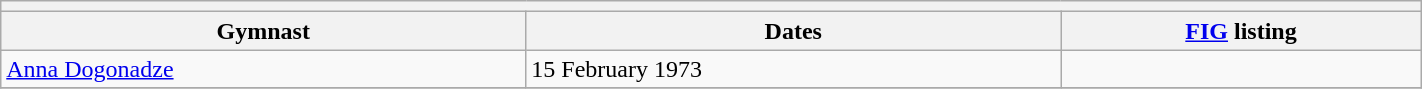<table class="wikitable mw-collapsible mw-collapsed" width="75%">
<tr>
<th colspan="3"></th>
</tr>
<tr>
<th>Gymnast</th>
<th>Dates</th>
<th><a href='#'>FIG</a> listing</th>
</tr>
<tr>
<td><a href='#'>Anna Dogonadze</a></td>
<td>15 February 1973</td>
<td></td>
</tr>
<tr>
</tr>
</table>
